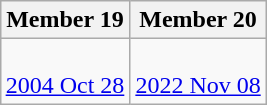<table class=wikitable align=right>
<tr>
<th>Member 19</th>
<th>Member 20</th>
</tr>
<tr>
<td><br><a href='#'>2004 Oct 28</a></td>
<td><br><a href='#'>2022 Nov 08</a></td>
</tr>
</table>
